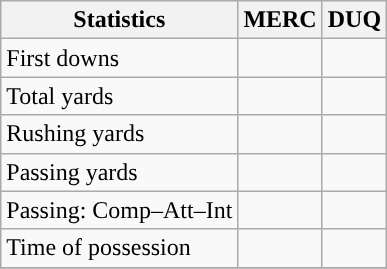<table class="wikitable" style="float: left;">
<tr>
<th>Statistics</th>
<th>MERC</th>
<th>DUQ</th>
</tr>
<tr>
<td>First downs</td>
<td></td>
<td></td>
</tr>
<tr>
<td>Total yards</td>
<td></td>
<td></td>
</tr>
<tr>
<td>Rushing yards</td>
<td></td>
<td></td>
</tr>
<tr>
<td>Passing yards</td>
<td></td>
<td></td>
</tr>
<tr>
<td>Passing: Comp–Att–Int</td>
<td></td>
<td></td>
</tr>
<tr>
<td>Time of possession</td>
<td></td>
<td></td>
</tr>
<tr>
</tr>
</table>
